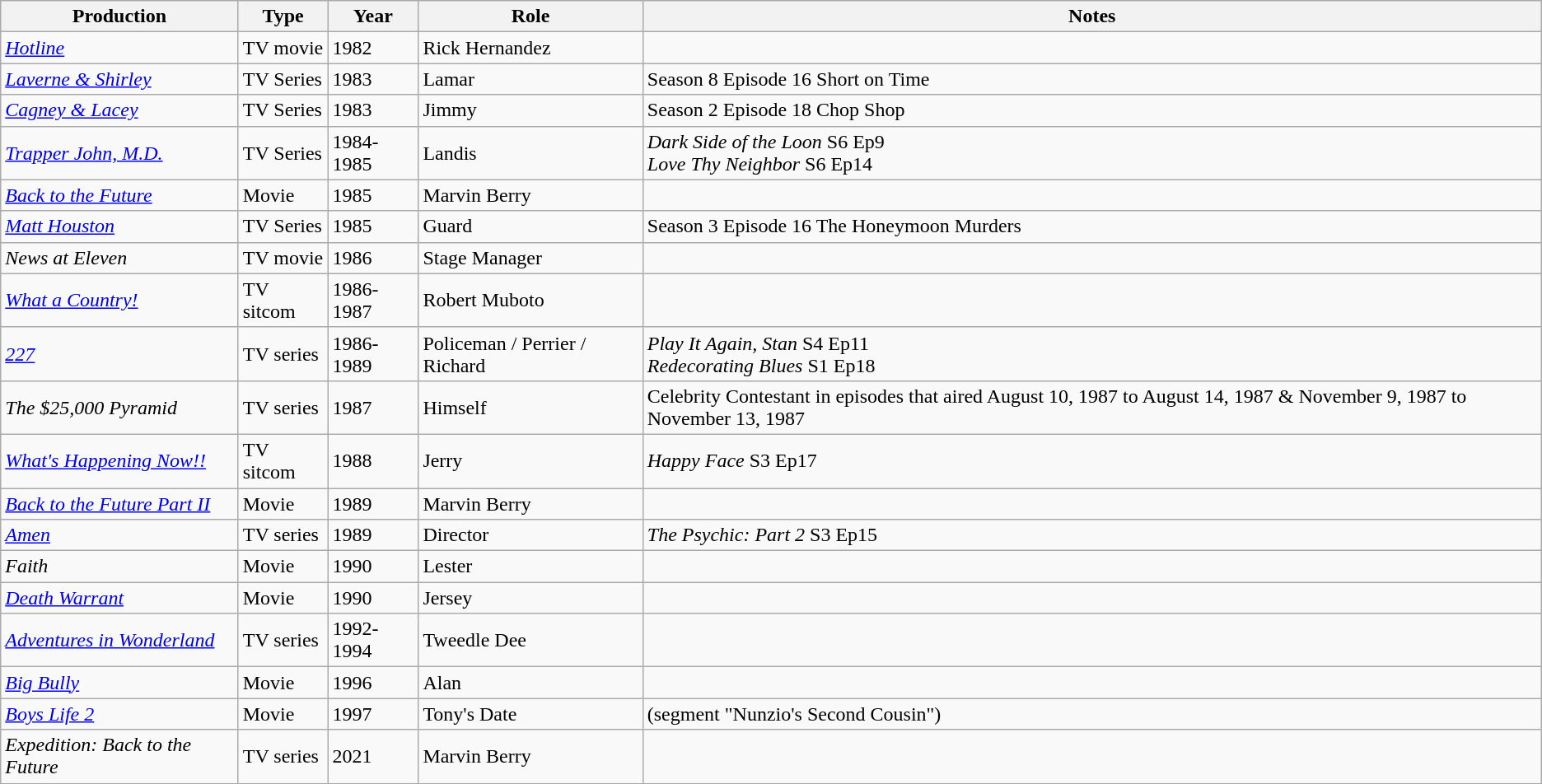<table class="wikitable sortable">
<tr>
<th>Production</th>
<th>Type</th>
<th>Year</th>
<th>Role</th>
<th>Notes</th>
</tr>
<tr>
<td><em><a href='#'>Hotline</a></em></td>
<td>TV movie</td>
<td>1982</td>
<td>Rick Hernandez</td>
<td></td>
</tr>
<tr>
<td><em><a href='#'>Laverne & Shirley</a></em></td>
<td>TV Series</td>
<td>1983</td>
<td>Lamar</td>
<td>Season 8 Episode 16 Short on Time</td>
</tr>
<tr>
<td><em><a href='#'>Cagney & Lacey</a></em></td>
<td>TV Series</td>
<td>1983</td>
<td>Jimmy</td>
<td>Season 2   Episode 18 Chop Shop</td>
</tr>
<tr>
<td><em><a href='#'>Trapper John, M.D.</a></em></td>
<td>TV Series</td>
<td>1984-1985</td>
<td>Landis</td>
<td><em>Dark Side of the Loon</em> S6   Ep9    <br><em>Love Thy Neighbor</em>  S6  Ep14</td>
</tr>
<tr>
<td><em><a href='#'>Back to the Future</a></em></td>
<td>Movie</td>
<td>1985</td>
<td>Marvin Berry</td>
<td></td>
</tr>
<tr>
<td><em><a href='#'>Matt Houston</a></em></td>
<td>TV Series</td>
<td>1985</td>
<td>Guard</td>
<td>Season 3  Episode 16 The Honeymoon Murders</td>
</tr>
<tr>
<td><em>News at Eleven </em></td>
<td>TV movie</td>
<td>1986</td>
<td>Stage Manager</td>
<td></td>
</tr>
<tr>
<td><em><a href='#'>What a Country!</a></em></td>
<td>TV sitcom</td>
<td>1986-1987</td>
<td>Robert Muboto</td>
<td></td>
</tr>
<tr>
<td><em><a href='#'>227</a></em></td>
<td>TV series</td>
<td>1986-1989</td>
<td>Policeman / Perrier / Richard</td>
<td><em>Play It Again, Stan</em> S4 Ep11 <br> <em>Redecorating Blues</em> S1 Ep18</td>
</tr>
<tr>
<td><em>The $25,000 Pyramid</em></td>
<td>TV series</td>
<td>1987</td>
<td>Himself</td>
<td>Celebrity Contestant in episodes that aired August 10, 1987 to August 14, 1987 & November 9, 1987 to November 13, 1987</td>
</tr>
<tr>
<td><em><a href='#'>What's Happening Now!!</a></em></td>
<td>TV sitcom</td>
<td>1988</td>
<td>Jerry</td>
<td><em>Happy Face</em> S3 Ep17</td>
</tr>
<tr>
<td><em><a href='#'>Back to the Future Part II</a></em></td>
<td>Movie</td>
<td>1989</td>
<td>Marvin Berry</td>
<td></td>
</tr>
<tr>
<td><em><a href='#'>Amen</a></em></td>
<td>TV series</td>
<td>1989</td>
<td>Director</td>
<td><em>The Psychic: Part 2</em> S3 Ep15</td>
</tr>
<tr>
<td><em>Faith</em></td>
<td>Movie</td>
<td>1990</td>
<td>Lester</td>
<td></td>
</tr>
<tr>
<td><em><a href='#'>Death Warrant</a></em></td>
<td>Movie</td>
<td>1990</td>
<td>Jersey</td>
<td></td>
</tr>
<tr>
<td><em><a href='#'>Adventures in Wonderland</a></em></td>
<td>TV series</td>
<td>1992-1994</td>
<td>Tweedle Dee</td>
<td></td>
</tr>
<tr>
<td><em><a href='#'>Big Bully</a></em></td>
<td>Movie</td>
<td>1996</td>
<td>Alan</td>
<td></td>
</tr>
<tr>
<td><em><a href='#'>Boys Life 2</a></em></td>
<td>Movie</td>
<td>1997</td>
<td>Tony's Date</td>
<td>(segment "Nunzio's Second Cousin")</td>
</tr>
<tr>
<td><em>Expedition: Back to the Future</em></td>
<td>TV series</td>
<td>2021</td>
<td>Marvin Berry</td>
<td></td>
</tr>
<tr>
</tr>
</table>
